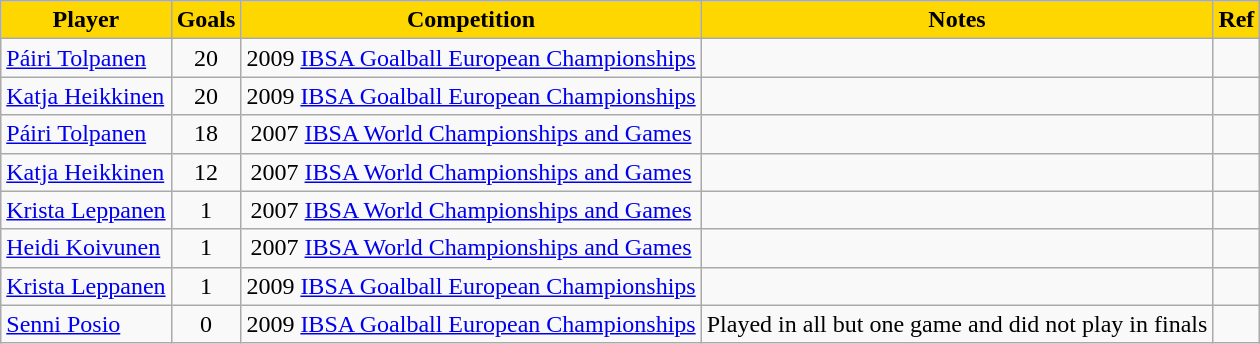<table class="wikitable">
<tr style="text-align:center; background:gold;">
<td><strong>Player</strong></td>
<td><strong>Goals</strong></td>
<td><strong>Competition</strong></td>
<td><strong>Notes</strong></td>
<td><strong>Ref</strong></td>
</tr>
<tr style="text-align:center;">
<td align="left"><a href='#'>Páiri Tolpanen</a></td>
<td>20</td>
<td>2009 <a href='#'>IBSA Goalball European Championships</a></td>
<td></td>
<td></td>
</tr>
<tr style="text-align:center;">
<td align="left"><a href='#'>Katja Heikkinen</a></td>
<td>20</td>
<td>2009 <a href='#'>IBSA Goalball European Championships</a></td>
<td></td>
<td></td>
</tr>
<tr style="text-align:center;">
<td align="left"><a href='#'>Páiri Tolpanen</a></td>
<td>18</td>
<td>2007 <a href='#'>IBSA World Championships and Games</a></td>
<td></td>
<td></td>
</tr>
<tr style="text-align:center;">
<td align="left"><a href='#'>Katja Heikkinen</a></td>
<td>12</td>
<td>2007 <a href='#'>IBSA World Championships and Games</a></td>
<td></td>
<td></td>
</tr>
<tr style="text-align:center;">
<td align="left"><a href='#'>Krista Leppanen</a></td>
<td>1</td>
<td>2007 <a href='#'>IBSA World Championships and Games</a></td>
<td></td>
<td></td>
</tr>
<tr style="text-align:center;">
<td align="left"><a href='#'>Heidi Koivunen</a></td>
<td>1</td>
<td>2007 <a href='#'>IBSA World Championships and Games</a></td>
<td></td>
<td></td>
</tr>
<tr style="text-align:center;">
<td align="left"><a href='#'>Krista Leppanen</a></td>
<td>1</td>
<td>2009 <a href='#'>IBSA Goalball European Championships</a></td>
<td></td>
<td></td>
</tr>
<tr style="text-align:center;">
<td align="left"><a href='#'>Senni Posio</a></td>
<td>0</td>
<td>2009 <a href='#'>IBSA Goalball European Championships</a></td>
<td>Played in all but one game and did not play in finals</td>
<td></td>
</tr>
</table>
